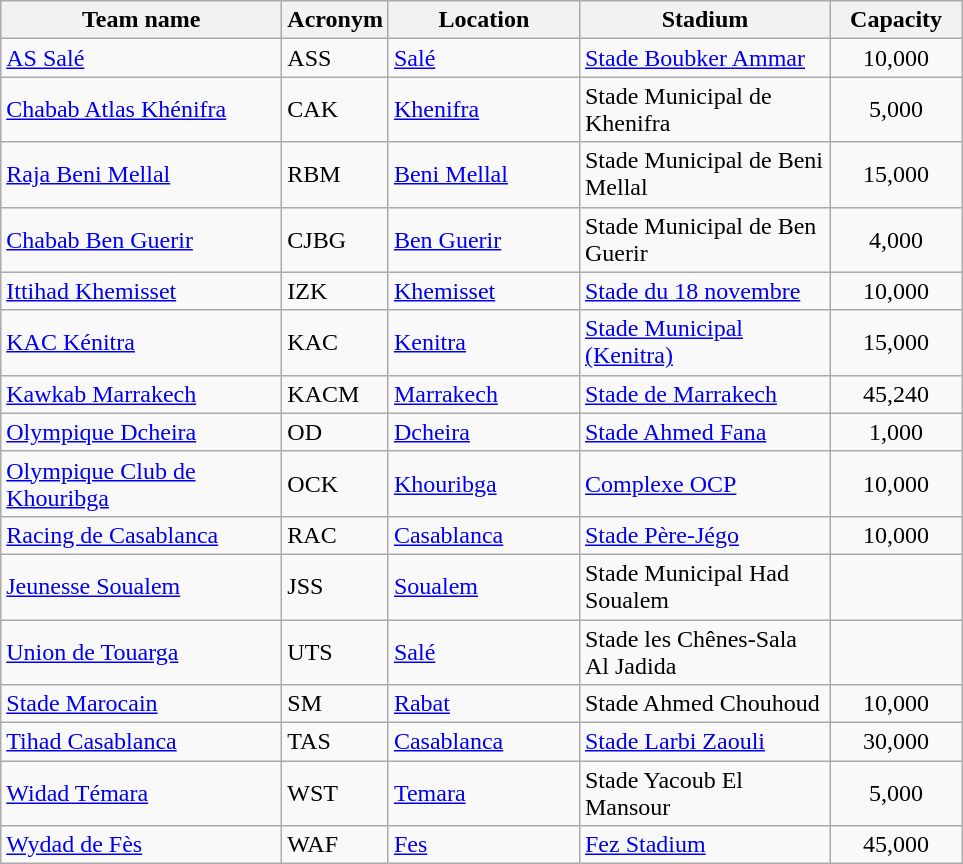<table class="wikitable sortable">
<tr>
<th width="180px">Team name</th>
<th width="45px">Acronym</th>
<th width="120px">Location</th>
<th width="160px">Stadium</th>
<th width="80px">Capacity</th>
</tr>
<tr>
<td><a href='#'>AS Salé</a></td>
<td>ASS</td>
<td><a href='#'>Salé</a></td>
<td><a href='#'>Stade Boubker Ammar</a></td>
<td align="center">10,000</td>
</tr>
<tr>
<td><a href='#'>Chabab Atlas Khénifra</a></td>
<td>CAK</td>
<td><a href='#'>Khenifra</a></td>
<td>Stade Municipal de Khenifra</td>
<td align="center">5,000</td>
</tr>
<tr>
<td><a href='#'>Raja Beni Mellal</a></td>
<td>RBM</td>
<td><a href='#'>Beni Mellal</a></td>
<td>Stade Municipal de Beni Mellal</td>
<td align="center">15,000</td>
</tr>
<tr>
<td><a href='#'>Chabab Ben Guerir</a></td>
<td>CJBG</td>
<td><a href='#'>Ben Guerir</a></td>
<td>Stade Municipal de Ben Guerir</td>
<td align="center">4,000</td>
</tr>
<tr>
<td><a href='#'>Ittihad Khemisset</a></td>
<td>IZK</td>
<td><a href='#'>Khemisset</a></td>
<td><a href='#'>Stade du 18 novembre</a></td>
<td align="center">10,000</td>
</tr>
<tr>
<td><a href='#'>KAC Kénitra</a></td>
<td>KAC</td>
<td><a href='#'>Kenitra</a></td>
<td><a href='#'>Stade Municipal (Kenitra)</a></td>
<td align="center">15,000</td>
</tr>
<tr>
<td><a href='#'>Kawkab Marrakech</a></td>
<td>KACM</td>
<td><a href='#'>Marrakech</a></td>
<td><a href='#'>Stade de Marrakech</a></td>
<td align="center">45,240</td>
</tr>
<tr>
<td><a href='#'>Olympique Dcheira</a></td>
<td>OD</td>
<td><a href='#'>Dcheira</a></td>
<td><a href='#'>Stade Ahmed Fana</a></td>
<td align="center">1,000</td>
</tr>
<tr>
<td><a href='#'>Olympique Club de Khouribga</a></td>
<td>OCK</td>
<td><a href='#'>Khouribga</a></td>
<td><a href='#'>Complexe OCP</a></td>
<td align="center">10,000</td>
</tr>
<tr>
<td><a href='#'>Racing de Casablanca</a></td>
<td>RAC</td>
<td><a href='#'>Casablanca</a></td>
<td><a href='#'>Stade Père-Jégo</a></td>
<td align="center">10,000</td>
</tr>
<tr>
<td><a href='#'>Jeunesse Soualem</a></td>
<td>JSS</td>
<td><a href='#'>Soualem</a></td>
<td>Stade Municipal Had Soualem</td>
<td></td>
</tr>
<tr>
<td><a href='#'>Union de Touarga</a></td>
<td>UTS</td>
<td><a href='#'>Salé</a></td>
<td>Stade les Chênes-Sala Al Jadida</td>
<td></td>
</tr>
<tr>
<td><a href='#'>Stade Marocain</a></td>
<td>SM</td>
<td><a href='#'>Rabat</a></td>
<td>Stade Ahmed Chouhoud</td>
<td align="center">10,000</td>
</tr>
<tr>
<td><a href='#'>Tihad Casablanca</a></td>
<td>TAS</td>
<td><a href='#'>Casablanca</a></td>
<td><a href='#'>Stade Larbi Zaouli</a></td>
<td align="center">30,000</td>
</tr>
<tr>
<td><a href='#'>Widad Témara</a></td>
<td>WST</td>
<td><a href='#'>Temara</a></td>
<td>Stade Yacoub El Mansour</td>
<td align="center">5,000</td>
</tr>
<tr>
<td><a href='#'>Wydad de Fès</a></td>
<td>WAF</td>
<td><a href='#'>Fes</a></td>
<td><a href='#'>Fez Stadium</a></td>
<td align="center">45,000</td>
</tr>
</table>
